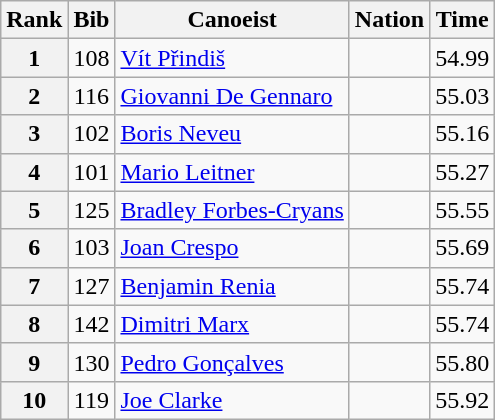<table class="wikitable" style="text-align:center">
<tr>
<th>Rank</th>
<th>Bib</th>
<th>Canoeist</th>
<th>Nation</th>
<th>Time</th>
</tr>
<tr>
<th>1</th>
<td>108</td>
<td align=left><a href='#'>Vít Přindiš</a></td>
<td align=left></td>
<td>54.99</td>
</tr>
<tr>
<th>2</th>
<td>116</td>
<td align=left><a href='#'>Giovanni De Gennaro</a></td>
<td align=left></td>
<td>55.03</td>
</tr>
<tr>
<th>3</th>
<td>102</td>
<td align=left><a href='#'>Boris Neveu</a></td>
<td align=left></td>
<td>55.16</td>
</tr>
<tr>
<th>4</th>
<td>101</td>
<td align=left><a href='#'>Mario Leitner</a></td>
<td align=left></td>
<td>55.27</td>
</tr>
<tr>
<th>5</th>
<td>125</td>
<td align=left><a href='#'>Bradley Forbes-Cryans</a></td>
<td align=left></td>
<td>55.55</td>
</tr>
<tr>
<th>6</th>
<td>103</td>
<td align=left><a href='#'>Joan Crespo</a></td>
<td align=left></td>
<td>55.69</td>
</tr>
<tr>
<th>7</th>
<td>127</td>
<td align=left><a href='#'>Benjamin Renia</a></td>
<td align=left></td>
<td>55.74</td>
</tr>
<tr>
<th>8</th>
<td>142</td>
<td align=left><a href='#'>Dimitri Marx</a></td>
<td align=left></td>
<td>55.74</td>
</tr>
<tr>
<th>9</th>
<td>130</td>
<td align=left><a href='#'>Pedro Gonçalves</a></td>
<td align=left></td>
<td>55.80</td>
</tr>
<tr>
<th>10</th>
<td>119</td>
<td align=left><a href='#'>Joe Clarke</a></td>
<td align=left></td>
<td>55.92</td>
</tr>
</table>
